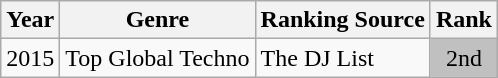<table class=wikitable>
<tr>
<th>Year</th>
<th>Genre</th>
<th>Ranking Source</th>
<th>Rank</th>
</tr>
<tr>
<td>2015</td>
<td>Top Global Techno</td>
<td>The DJ List</td>
<td style="background:silver;text-align:center;">2nd</td>
</tr>
</table>
